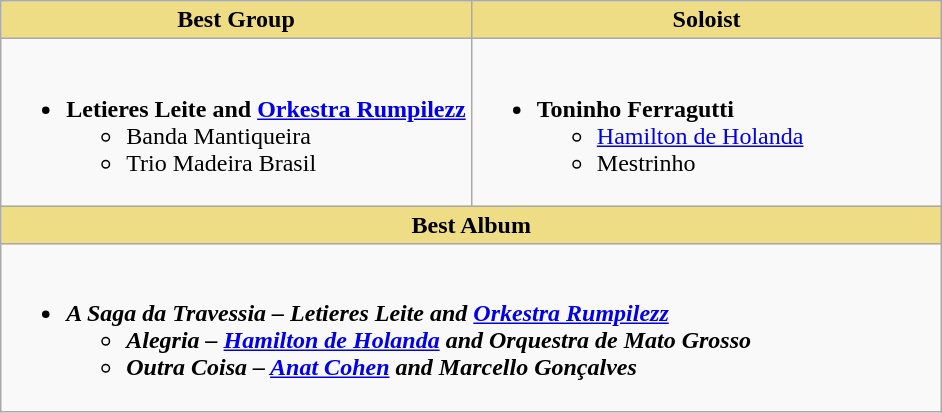<table class="wikitable" style="width=">
<tr>
<th style="background:#EEDD85; width:50%">Best Group</th>
<th style="background:#EEDD85; width:50%">Soloist</th>
</tr>
<tr>
<td style="vertical-align:top"><br><ul><li><strong>Letieres Leite and <a href='#'>Orkestra Rumpilezz</a></strong><ul><li>Banda Mantiqueira</li><li>Trio Madeira Brasil</li></ul></li></ul></td>
<td style="vertical-align:top"><br><ul><li><strong>Toninho Ferragutti</strong><ul><li><a href='#'>Hamilton de Holanda</a></li><li>Mestrinho</li></ul></li></ul></td>
</tr>
<tr>
<th colspan="2" scope="col" style="background:#EEDD85; width:50%">Best Album</th>
</tr>
<tr>
<td colspan="2" style="vertical-align:top"><br><ul><li><strong><em>A Saga da Travessia<em> – Letieres Leite and <a href='#'>Orkestra Rumpilezz</a><strong><ul><li></em>Alegria<em> – <a href='#'>Hamilton de Holanda</a> and Orquestra de Mato Grosso</li><li></em>Outra Coisa<em> – <a href='#'>Anat Cohen</a> and Marcello Gonçalves</li></ul></li></ul></td>
</tr>
</table>
